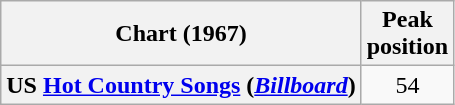<table class="wikitable sortable plainrowheaders" style="text-align:center">
<tr>
<th>Chart (1967)</th>
<th>Peak<br>position</th>
</tr>
<tr>
<th scope="row">US <a href='#'>Hot Country Songs</a> (<em><a href='#'>Billboard</a></em>)</th>
<td>54</td>
</tr>
</table>
